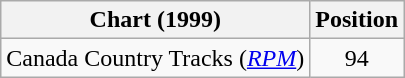<table class="wikitable sortable">
<tr>
<th scope="col">Chart (1999)</th>
<th scope="col">Position</th>
</tr>
<tr>
<td>Canada Country Tracks (<em><a href='#'>RPM</a></em>)</td>
<td align="center">94</td>
</tr>
</table>
